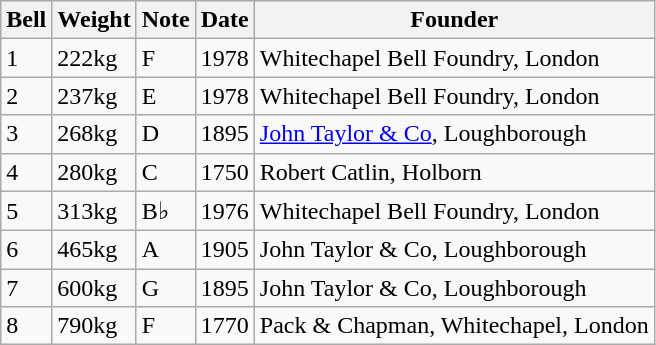<table class="wikitable">
<tr>
<th>Bell</th>
<th>Weight</th>
<th>Note</th>
<th>Date</th>
<th>Founder</th>
</tr>
<tr>
<td>1</td>
<td>222kg</td>
<td>F</td>
<td>1978</td>
<td>Whitechapel Bell Foundry, London</td>
</tr>
<tr>
<td>2</td>
<td>237kg</td>
<td>E</td>
<td>1978</td>
<td>Whitechapel Bell Foundry, London</td>
</tr>
<tr>
<td>3</td>
<td>268kg</td>
<td>D</td>
<td>1895</td>
<td><a href='#'>John Taylor & Co</a>, Loughborough</td>
</tr>
<tr>
<td>4</td>
<td>280kg</td>
<td>C</td>
<td>1750</td>
<td>Robert Catlin, Holborn</td>
</tr>
<tr>
<td>5</td>
<td>313kg</td>
<td>B♭</td>
<td>1976</td>
<td>Whitechapel Bell Foundry, London</td>
</tr>
<tr>
<td>6</td>
<td>465kg</td>
<td>A</td>
<td>1905</td>
<td>John Taylor & Co, Loughborough</td>
</tr>
<tr>
<td>7</td>
<td>600kg</td>
<td>G</td>
<td>1895</td>
<td>John Taylor & Co, Loughborough</td>
</tr>
<tr>
<td>8</td>
<td>790kg</td>
<td>F</td>
<td>1770</td>
<td>Pack & Chapman, Whitechapel, London</td>
</tr>
</table>
